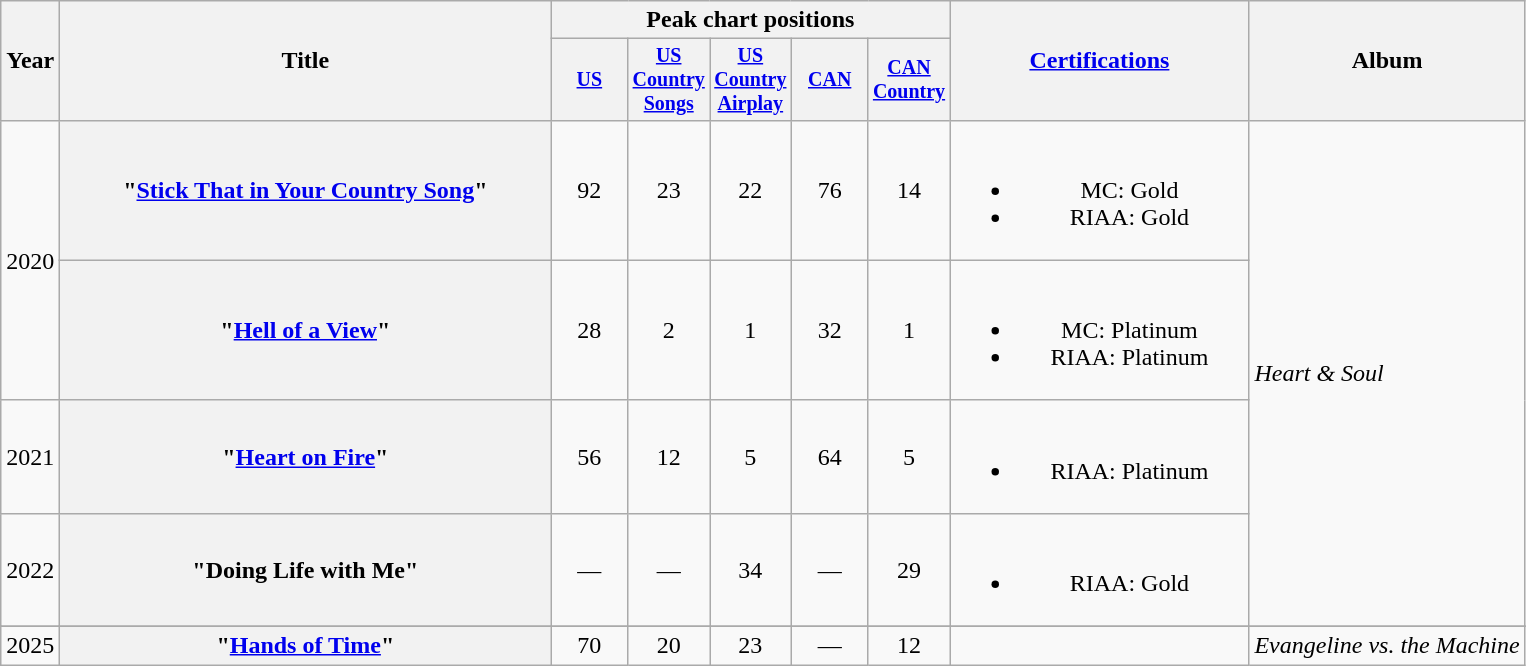<table class="wikitable plainrowheaders" style="text-align:center;">
<tr>
<th scope="col" rowspan="2">Year</th>
<th scope="col" rowspan="2" style="width:20em;">Title</th>
<th scope="col" colspan="5">Peak chart positions</th>
<th scope="col" rowspan="2" style="width:12em;"><a href='#'>Certifications</a><br></th>
<th scope="col" rowspan="2">Album</th>
</tr>
<tr style="font-size:smaller;">
<th scope="col" style="width:45px;"><a href='#'>US</a><br></th>
<th scope="col" style="width:45px;"><a href='#'>US Country Songs</a><br></th>
<th scope="col" style="width:45px;"><a href='#'>US Country Airplay</a><br></th>
<th scope="col" style="width:45px;"><a href='#'>CAN</a><br></th>
<th scope="col" style="width:45px;"><a href='#'>CAN Country</a><br></th>
</tr>
<tr>
<td rowspan="2">2020</td>
<th scope="row">"<a href='#'>Stick That in Your Country Song</a>"</th>
<td>92</td>
<td>23</td>
<td>22</td>
<td>76</td>
<td>14</td>
<td><br><ul><li>MC: Gold</li><li>RIAA: Gold</li></ul></td>
<td style="text-align:left;" rowspan="4"><em>Heart & Soul</em></td>
</tr>
<tr>
<th scope="row">"<a href='#'>Hell of a View</a>"</th>
<td>28</td>
<td>2</td>
<td>1</td>
<td>32</td>
<td>1</td>
<td><br><ul><li>MC: Platinum</li><li>RIAA: Platinum</li></ul></td>
</tr>
<tr>
<td>2021</td>
<th scope="row">"<a href='#'>Heart on Fire</a>"</th>
<td>56</td>
<td>12</td>
<td>5</td>
<td>64</td>
<td>5</td>
<td><br><ul><li>RIAA: Platinum</li></ul></td>
</tr>
<tr>
<td>2022</td>
<th scope="row">"Doing Life with Me"</th>
<td>—</td>
<td>—</td>
<td>34</td>
<td>—</td>
<td>29</td>
<td><br><ul><li>RIAA: Gold</li></ul></td>
</tr>
<tr>
</tr>
<tr>
</tr>
<tr>
<td>2025</td>
<th scope="row">"<a href='#'>Hands of Time</a>"</th>
<td>70</td>
<td>20</td>
<td>23</td>
<td>—</td>
<td>12</td>
<td></td>
<td style="text-align:left;" rowspan="2"><em>Evangeline vs. the Machine</em></td>
</tr>
</table>
